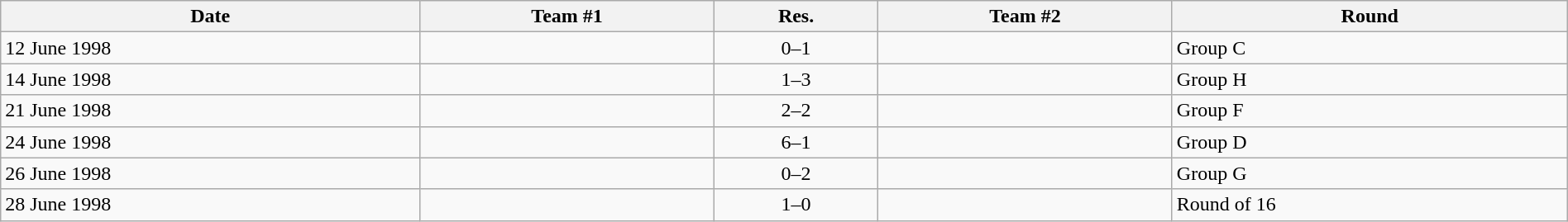<table class="wikitable" style="text-align: left;" width="100%">
<tr>
<th>Date</th>
<th>Team #1</th>
<th>Res.</th>
<th>Team #2</th>
<th>Round</th>
</tr>
<tr>
<td>12 June 1998</td>
<td></td>
<td style="text-align:center;">0–1</td>
<td></td>
<td>Group C</td>
</tr>
<tr>
<td>14 June 1998</td>
<td></td>
<td style="text-align:center;">1–3</td>
<td></td>
<td>Group H</td>
</tr>
<tr>
<td>21 June 1998</td>
<td></td>
<td style="text-align:center;">2–2</td>
<td></td>
<td>Group F</td>
</tr>
<tr>
<td>24 June 1998</td>
<td></td>
<td style="text-align:center;">6–1</td>
<td></td>
<td>Group D</td>
</tr>
<tr>
<td>26 June 1998</td>
<td></td>
<td style="text-align:center;">0–2</td>
<td></td>
<td>Group G</td>
</tr>
<tr>
<td>28 June 1998</td>
<td></td>
<td style="text-align:center;">1–0</td>
<td></td>
<td>Round of 16</td>
</tr>
</table>
